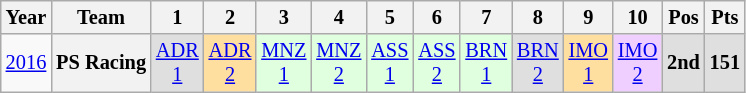<table class="wikitable" style="text-align:center; font-size:85%">
<tr>
<th>Year</th>
<th>Team</th>
<th>1</th>
<th>2</th>
<th>3</th>
<th>4</th>
<th>5</th>
<th>6</th>
<th>7</th>
<th>8</th>
<th>9</th>
<th>10</th>
<th>Pos</th>
<th>Pts</th>
</tr>
<tr>
<td><a href='#'>2016</a></td>
<th nowrap>PS Racing</th>
<td style="background:#DFDFDF;"><a href='#'>ADR<br>1</a><br></td>
<td style="background:#FFDF9F;"><a href='#'>ADR<br>2</a><br></td>
<td style="background:#DFFFDF;"><a href='#'>MNZ<br>1</a><br></td>
<td style="background:#DFFFDF;"><a href='#'>MNZ<br>2</a><br></td>
<td style="background:#DFFFDF;"><a href='#'>ASS<br>1</a><br></td>
<td style="background:#DFFFDF;"><a href='#'>ASS<br>2</a><br></td>
<td style="background:#DFFFDF;"><a href='#'>BRN<br>1</a><br></td>
<td style="background:#DFDFDF;"><a href='#'>BRN<br>2</a><br></td>
<td style="background:#FFDF9F;"><a href='#'>IMO<br>1</a><br></td>
<td style="background:#EFCFFF;"><a href='#'>IMO<br>2</a><br></td>
<th style="background:#DFDFDF;">2nd</th>
<th style="background:#DFDFDF;">151</th>
</tr>
</table>
